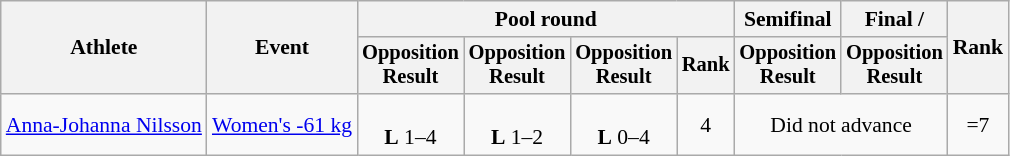<table class="wikitable" style="font-size:90%">
<tr>
<th rowspan=2>Athlete</th>
<th rowspan=2>Event</th>
<th colspan=4>Pool round</th>
<th>Semifinal</th>
<th>Final / </th>
<th rowspan=2>Rank</th>
</tr>
<tr style="font-size:95%">
<th>Opposition<br>Result</th>
<th>Opposition<br>Result</th>
<th>Opposition<br>Result</th>
<th>Rank</th>
<th>Opposition<br>Result</th>
<th>Opposition<br>Result</th>
</tr>
<tr align=center>
<td align=left><a href='#'>Anna-Johanna Nilsson</a></td>
<td align=left><a href='#'>Women's -61 kg</a></td>
<td><br><strong>L</strong> 1–4</td>
<td><br><strong>L</strong> 1–2</td>
<td><br><strong>L</strong> 0–4</td>
<td>4</td>
<td colspan=2>Did not advance</td>
<td>=7</td>
</tr>
</table>
